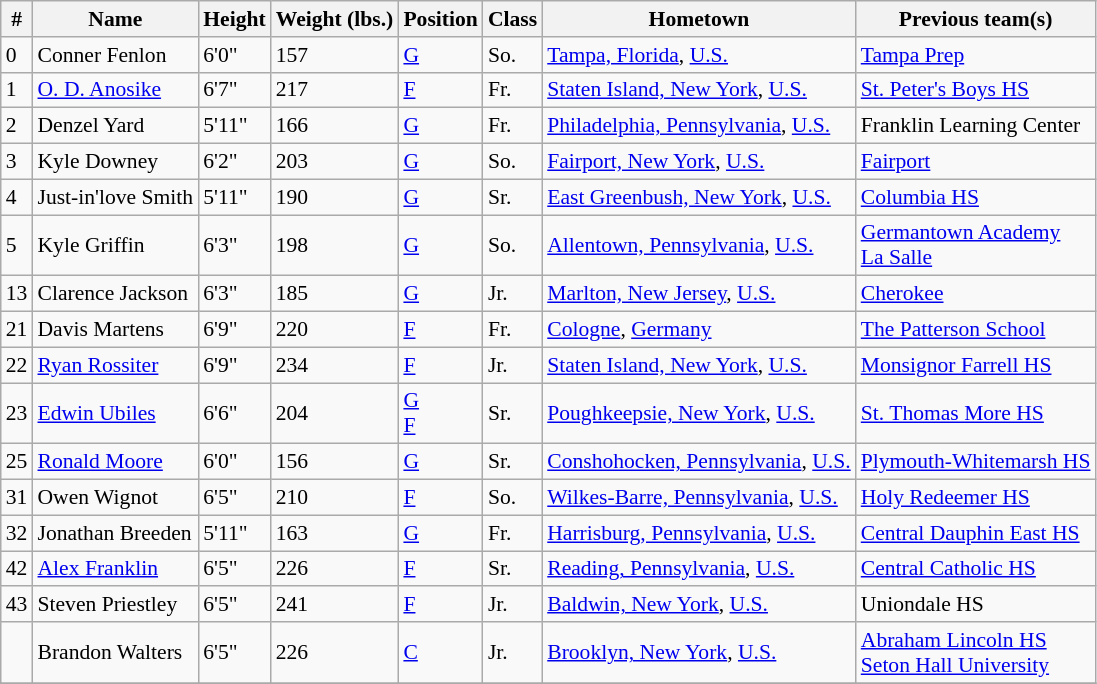<table class="wikitable" style="font-size: 90%">
<tr>
<th>#</th>
<th>Name</th>
<th>Height</th>
<th>Weight (lbs.)</th>
<th>Position</th>
<th>Class</th>
<th>Hometown</th>
<th>Previous team(s)</th>
</tr>
<tr>
<td>0</td>
<td>Conner Fenlon</td>
<td>6'0"</td>
<td>157</td>
<td><a href='#'>G</a></td>
<td>So.</td>
<td><a href='#'>Tampa, Florida</a>, <a href='#'>U.S.</a></td>
<td><a href='#'>Tampa Prep</a></td>
</tr>
<tr>
<td>1</td>
<td><a href='#'>O. D. Anosike</a></td>
<td>6'7"</td>
<td>217</td>
<td><a href='#'>F</a></td>
<td>Fr.</td>
<td><a href='#'>Staten Island, New York</a>, <a href='#'>U.S.</a></td>
<td><a href='#'>St. Peter's Boys HS</a></td>
</tr>
<tr>
<td>2</td>
<td>Denzel Yard</td>
<td>5'11"</td>
<td>166</td>
<td><a href='#'>G</a></td>
<td>Fr.</td>
<td><a href='#'>Philadelphia, Pennsylvania</a>, <a href='#'>U.S.</a></td>
<td>Franklin Learning Center</td>
</tr>
<tr>
<td>3</td>
<td>Kyle Downey</td>
<td>6'2"</td>
<td>203</td>
<td><a href='#'>G</a></td>
<td>So.</td>
<td><a href='#'>Fairport, New York</a>, <a href='#'>U.S.</a></td>
<td><a href='#'>Fairport</a></td>
</tr>
<tr>
<td>4</td>
<td>Just-in'love Smith</td>
<td>5'11"</td>
<td>190</td>
<td><a href='#'>G</a></td>
<td>Sr.</td>
<td><a href='#'>East Greenbush, New York</a>, <a href='#'>U.S.</a></td>
<td><a href='#'>Columbia HS</a></td>
</tr>
<tr>
<td>5</td>
<td>Kyle Griffin</td>
<td>6'3"</td>
<td>198</td>
<td><a href='#'>G</a></td>
<td>So.</td>
<td><a href='#'>Allentown, Pennsylvania</a>, <a href='#'>U.S.</a></td>
<td><a href='#'>Germantown Academy</a><br><a href='#'>La Salle</a></td>
</tr>
<tr>
<td>13</td>
<td>Clarence Jackson</td>
<td>6'3"</td>
<td>185</td>
<td><a href='#'>G</a></td>
<td>Jr.</td>
<td><a href='#'>Marlton, New Jersey</a>, <a href='#'>U.S.</a></td>
<td><a href='#'>Cherokee</a></td>
</tr>
<tr>
<td>21</td>
<td>Davis Martens</td>
<td>6'9"</td>
<td>220</td>
<td><a href='#'>F</a></td>
<td>Fr.</td>
<td><a href='#'>Cologne</a>, <a href='#'>Germany</a></td>
<td><a href='#'>The Patterson School</a></td>
</tr>
<tr>
<td>22</td>
<td><a href='#'>Ryan Rossiter</a></td>
<td>6'9"</td>
<td>234</td>
<td><a href='#'>F</a></td>
<td>Jr.</td>
<td><a href='#'>Staten Island, New York</a>, <a href='#'>U.S.</a></td>
<td><a href='#'>Monsignor Farrell HS</a></td>
</tr>
<tr>
<td>23</td>
<td><a href='#'>Edwin Ubiles</a></td>
<td>6'6"</td>
<td>204</td>
<td><a href='#'>G</a><br><a href='#'>F</a></td>
<td>Sr.</td>
<td><a href='#'>Poughkeepsie, New York</a>, <a href='#'>U.S.</a></td>
<td><a href='#'>St. Thomas More HS</a></td>
</tr>
<tr>
<td>25</td>
<td><a href='#'>Ronald Moore</a></td>
<td>6'0"</td>
<td>156</td>
<td><a href='#'>G</a></td>
<td>Sr.</td>
<td><a href='#'>Conshohocken, Pennsylvania</a>, <a href='#'>U.S.</a></td>
<td><a href='#'>Plymouth-Whitemarsh HS</a></td>
</tr>
<tr>
<td>31</td>
<td>Owen Wignot</td>
<td>6'5"</td>
<td>210</td>
<td><a href='#'>F</a></td>
<td>So.</td>
<td><a href='#'>Wilkes-Barre, Pennsylvania</a>, <a href='#'>U.S.</a></td>
<td><a href='#'>Holy Redeemer HS</a></td>
</tr>
<tr>
<td>32</td>
<td>Jonathan Breeden</td>
<td>5'11"</td>
<td>163</td>
<td><a href='#'>G</a></td>
<td>Fr.</td>
<td><a href='#'>Harrisburg, Pennsylvania</a>, <a href='#'>U.S.</a></td>
<td><a href='#'>Central Dauphin East HS</a></td>
</tr>
<tr>
<td>42</td>
<td><a href='#'>Alex Franklin</a></td>
<td>6'5"</td>
<td>226</td>
<td><a href='#'>F</a></td>
<td>Sr.</td>
<td><a href='#'>Reading, Pennsylvania</a>, <a href='#'>U.S.</a></td>
<td><a href='#'>Central Catholic HS</a></td>
</tr>
<tr>
<td>43</td>
<td>Steven Priestley</td>
<td>6'5"</td>
<td>241</td>
<td><a href='#'>F</a></td>
<td>Jr.</td>
<td><a href='#'>Baldwin, New York</a>, <a href='#'>U.S.</a></td>
<td>Uniondale HS</td>
</tr>
<tr>
<td></td>
<td>Brandon Walters</td>
<td>6'5"</td>
<td>226</td>
<td><a href='#'>C</a></td>
<td>Jr.</td>
<td><a href='#'>Brooklyn, New York</a>, <a href='#'>U.S.</a></td>
<td><a href='#'>Abraham Lincoln HS</a><br><a href='#'>Seton Hall University</a></td>
</tr>
<tr>
</tr>
</table>
